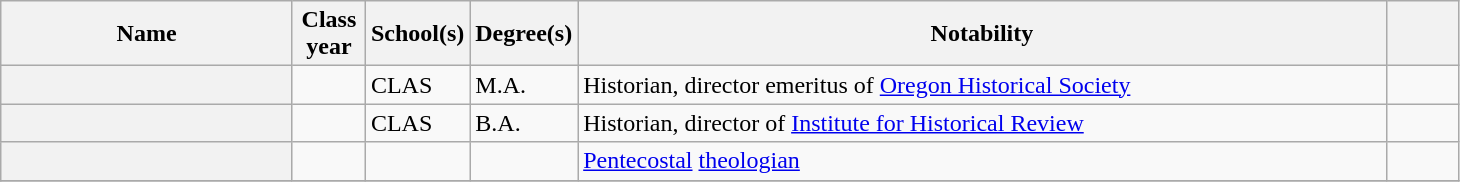<table class="wikitable sortable plainrowheaders" style="width:77%">
<tr>
<th style="width:20%;">Name</th>
<th style="width:5%;">Class year</th>
<th style="width:5%;">School(s)</th>
<th style="width:5%;">Degree(s)</th>
<th style="width:*;" class="unsortable">Notability</th>
<th style="width:5%;" class="unsortable"></th>
</tr>
<tr>
<th scope="row"></th>
<td></td>
<td>CLAS</td>
<td>M.A.</td>
<td>Historian, director emeritus of <a href='#'>Oregon Historical Society</a></td>
<td align=center></td>
</tr>
<tr>
<th scope="row"></th>
<td></td>
<td>CLAS</td>
<td>B.A.</td>
<td>Historian, director of <a href='#'>Institute for Historical Review</a></td>
<td align=center></td>
</tr>
<tr>
<th scope="row"></th>
<td></td>
<td></td>
<td></td>
<td><a href='#'>Pentecostal</a> <a href='#'>theologian</a></td>
<td align=center></td>
</tr>
<tr>
</tr>
</table>
